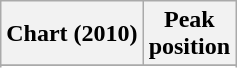<table class="wikitable sortable">
<tr>
<th>Chart (2010)</th>
<th>Peak<br>position</th>
</tr>
<tr>
</tr>
<tr>
</tr>
<tr>
</tr>
<tr>
</tr>
</table>
